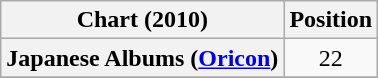<table class="wikitable plainrowheaders">
<tr>
<th>Chart (2010)</th>
<th>Position</th>
</tr>
<tr>
<th scope="row">Japanese Albums (<a href='#'>Oricon</a>)</th>
<td style="text-align:center;">22</td>
</tr>
<tr>
</tr>
</table>
